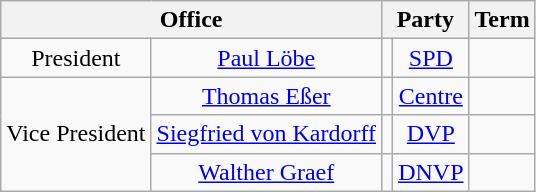<table class=wikitable style="text-align:center">
<tr>
<th colspan=2>Office</th>
<th colspan=2>Party</th>
<th>Term</th>
</tr>
<tr>
<td>President</td>
<td><a href='#'>Paul Löbe</a></td>
<td bgcolor=></td>
<td><a href='#'>SPD</a></td>
<td></td>
</tr>
<tr>
<td rowspan=7>Vice President</td>
<td><a href='#'>Thomas Eßer</a></td>
<td bgcolor=></td>
<td><a href='#'>Centre</a></td>
<td></td>
</tr>
<tr>
<td><a href='#'>Siegfried von Kardorff</a></td>
<td bgcolor=></td>
<td><a href='#'>DVP</a></td>
<td></td>
</tr>
<tr>
<td><a href='#'>Walther Graef</a></td>
<td bgcolor=></td>
<td><a href='#'>DNVP</a></td>
<td></td>
</tr>
</table>
